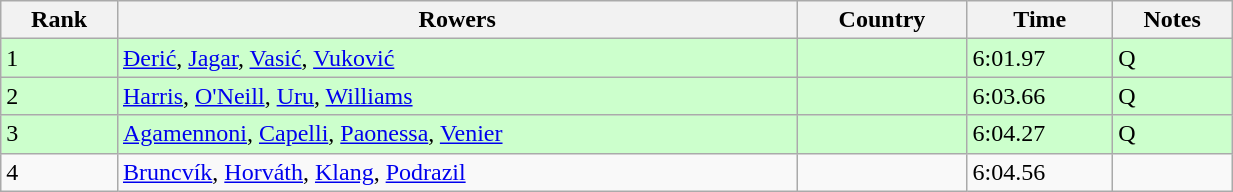<table class="wikitable sortable" width=65%>
<tr>
<th>Rank</th>
<th>Rowers</th>
<th>Country</th>
<th>Time</th>
<th>Notes</th>
</tr>
<tr bgcolor=ccffcc>
<td>1</td>
<td><a href='#'>Đerić</a>, <a href='#'>Jagar</a>, <a href='#'>Vasić</a>, <a href='#'>Vuković</a></td>
<td></td>
<td>6:01.97</td>
<td>Q</td>
</tr>
<tr bgcolor=ccffcc>
<td>2</td>
<td><a href='#'>Harris</a>, <a href='#'>O'Neill</a>, <a href='#'>Uru</a>, <a href='#'>Williams</a></td>
<td></td>
<td>6:03.66</td>
<td>Q</td>
</tr>
<tr bgcolor=ccffcc>
<td>3</td>
<td><a href='#'>Agamennoni</a>, <a href='#'>Capelli</a>, <a href='#'>Paonessa</a>, <a href='#'>Venier</a></td>
<td></td>
<td>6:04.27</td>
<td>Q</td>
</tr>
<tr>
<td>4</td>
<td><a href='#'>Bruncvík</a>, <a href='#'>Horváth</a>, <a href='#'>Klang</a>, <a href='#'>Podrazil</a></td>
<td></td>
<td>6:04.56</td>
<td></td>
</tr>
</table>
